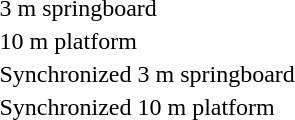<table>
<tr>
<td>3 m springboard <br></td>
<td></td>
<td></td>
<td></td>
</tr>
<tr>
<td>10 m platform <br></td>
<td></td>
<td></td>
<td></td>
</tr>
<tr>
<td nowrap>Synchronized 3 m springboard <br></td>
<td></td>
<td nowrap></td>
<td></td>
</tr>
<tr>
<td>Synchronized 10 m platform <br></td>
<td nowrap></td>
<td></td>
<td nowrap></td>
</tr>
</table>
